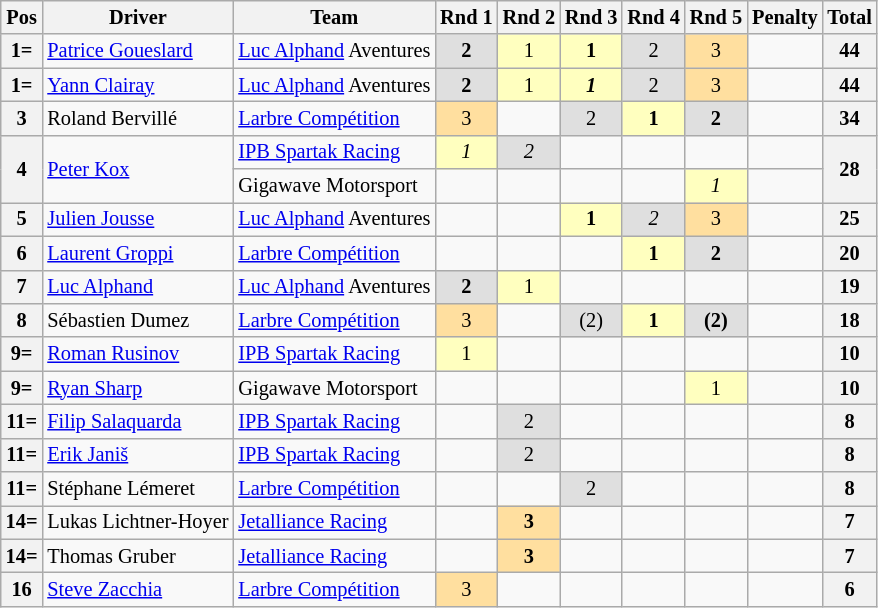<table class="wikitable" style="font-size: 85%;">
<tr>
<th>Pos</th>
<th>Driver</th>
<th>Team</th>
<th>Rnd 1</th>
<th>Rnd 2</th>
<th>Rnd 3</th>
<th>Rnd 4</th>
<th>Rnd 5</th>
<th>Penalty</th>
<th>Total</th>
</tr>
<tr>
<th>1=</th>
<td> <a href='#'>Patrice Goueslard</a></td>
<td> <a href='#'>Luc Alphand</a> Aventures</td>
<td align="center" style="background:#DFDFDF;"><strong>2</strong></td>
<td align="center" style="background:#FFFFBF;">1</td>
<td align="center" style="background:#FFFFBF;"><strong>1</strong></td>
<td align="center" style="background:#DFDFDF;">2</td>
<td align="center" style="background:#FFDF9F;">3</td>
<td></td>
<th align="center">44</th>
</tr>
<tr>
<th>1=</th>
<td> <a href='#'>Yann Clairay</a></td>
<td> <a href='#'>Luc Alphand</a> Aventures</td>
<td align="center" style="background:#DFDFDF;"><strong>2</strong></td>
<td align="center" style="background:#FFFFBF;">1</td>
<td align="center" style="background:#FFFFBF;"><strong><em>1</em></strong></td>
<td align="center" style="background:#DFDFDF;">2</td>
<td align="center" style="background:#FFDF9F;">3</td>
<td></td>
<th align="center">44</th>
</tr>
<tr>
<th>3</th>
<td> Roland Bervillé</td>
<td> <a href='#'>Larbre Compétition</a></td>
<td align="center" style="background:#FFDF9F;">3</td>
<td></td>
<td align="center" style="background:#DFDFDF;">2</td>
<td align="center" style="background:#FFFFBF;"><strong>1</strong></td>
<td align="center" style="background:#DFDFDF;"><strong>2</strong></td>
<td></td>
<th align="center">34</th>
</tr>
<tr>
<th rowspan=2>4</th>
<td rowspan=2> <a href='#'>Peter Kox</a></td>
<td> <a href='#'>IPB Spartak Racing</a></td>
<td align="center" style="background:#FFFFBF;"><em>1</em></td>
<td align="center" style="background:#DFDFDF;"><em>2</em></td>
<td></td>
<td></td>
<td></td>
<td></td>
<th rowspan="2" align="center">28</th>
</tr>
<tr>
<td> Gigawave Motorsport</td>
<td></td>
<td></td>
<td></td>
<td></td>
<td align="center" style="background:#FFFFBF;"><em>1</em></td>
</tr>
<tr>
<th>5</th>
<td> <a href='#'>Julien Jousse</a></td>
<td> <a href='#'>Luc Alphand</a> Aventures</td>
<td></td>
<td></td>
<td align="center" style="background:#FFFFBF;"><strong>1</strong></td>
<td align="center" style="background:#DFDFDF;"><em>2</em></td>
<td align="center" style="background:#FFDF9F;">3</td>
<td></td>
<th align="center">25</th>
</tr>
<tr>
<th>6</th>
<td> <a href='#'>Laurent Groppi</a></td>
<td> <a href='#'>Larbre Compétition</a></td>
<td></td>
<td></td>
<td></td>
<td align="center" style="background:#FFFFBF;"><strong>1</strong></td>
<td align="center" style="background:#DFDFDF;"><strong>2</strong></td>
<td></td>
<th align="center">20</th>
</tr>
<tr>
<th>7</th>
<td> <a href='#'>Luc Alphand</a></td>
<td> <a href='#'>Luc Alphand</a> Aventures</td>
<td align="center" style="background:#DFDFDF;"><strong>2</strong></td>
<td align="center" style="background:#FFFFBF;">1</td>
<td></td>
<td></td>
<td></td>
<td></td>
<th align="center">19</th>
</tr>
<tr>
<th>8</th>
<td> Sébastien Dumez</td>
<td> <a href='#'>Larbre Compétition</a></td>
<td align="center" style="background:#FFDF9F;">3</td>
<td></td>
<td align="center" style="background:#DFDFDF;">(2)</td>
<td align="center" style="background:#FFFFBF;"><strong>1</strong></td>
<td align="center" style="background:#DFDFDF;"><strong>(2)</strong></td>
<td></td>
<th align="center">18</th>
</tr>
<tr>
<th>9=</th>
<td> <a href='#'>Roman Rusinov</a></td>
<td> <a href='#'>IPB Spartak Racing</a></td>
<td align="center" style="background:#FFFFBF;">1</td>
<td></td>
<td></td>
<td></td>
<td></td>
<td></td>
<th align="center">10</th>
</tr>
<tr>
<th>9=</th>
<td> <a href='#'>Ryan Sharp</a></td>
<td> Gigawave Motorsport</td>
<td></td>
<td></td>
<td></td>
<td></td>
<td align="center" style="background:#FFFFBF;">1</td>
<td></td>
<th align="center">10</th>
</tr>
<tr>
<th>11=</th>
<td> <a href='#'>Filip Salaquarda</a></td>
<td> <a href='#'>IPB Spartak Racing</a></td>
<td></td>
<td align="center" style="background:#DFDFDF;">2</td>
<td></td>
<td></td>
<td></td>
<td></td>
<th align="center">8</th>
</tr>
<tr>
<th>11=</th>
<td> <a href='#'>Erik Janiš</a></td>
<td> <a href='#'>IPB Spartak Racing</a></td>
<td></td>
<td align="center" style="background:#DFDFDF;">2</td>
<td></td>
<td></td>
<td></td>
<td></td>
<th align="center">8</th>
</tr>
<tr>
<th>11=</th>
<td> Stéphane Lémeret</td>
<td> <a href='#'>Larbre Compétition</a></td>
<td></td>
<td></td>
<td align="center" style="background:#DFDFDF;">2</td>
<td></td>
<td></td>
<td></td>
<th align="center">8</th>
</tr>
<tr>
<th>14=</th>
<td> Lukas Lichtner-Hoyer</td>
<td> <a href='#'>Jetalliance Racing</a></td>
<td></td>
<td align="center" style="background:#FFDF9F;"><strong>3</strong></td>
<td></td>
<td></td>
<td></td>
<td></td>
<th align="center">7</th>
</tr>
<tr>
<th>14=</th>
<td> Thomas Gruber</td>
<td> <a href='#'>Jetalliance Racing</a></td>
<td></td>
<td align="center" style="background:#FFDF9F;"><strong>3</strong></td>
<td></td>
<td></td>
<td></td>
<td></td>
<th align="center">7</th>
</tr>
<tr>
<th>16</th>
<td> <a href='#'>Steve Zacchia</a></td>
<td> <a href='#'>Larbre Compétition</a></td>
<td align="center" style="background:#FFDF9F;">3</td>
<td></td>
<td></td>
<td></td>
<td></td>
<td></td>
<th align="center">6</th>
</tr>
</table>
